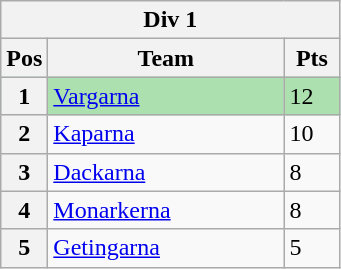<table class="wikitable">
<tr>
<th colspan="3">Div 1</th>
</tr>
<tr>
<th width=20>Pos</th>
<th width=150>Team</th>
<th width=30>Pts</th>
</tr>
<tr style="background:#ACE1AF;">
<th>1</th>
<td><a href='#'>Vargarna</a></td>
<td>12</td>
</tr>
<tr>
<th>2</th>
<td><a href='#'>Kaparna</a></td>
<td>10</td>
</tr>
<tr>
<th>3</th>
<td><a href='#'>Dackarna</a></td>
<td>8</td>
</tr>
<tr>
<th>4</th>
<td><a href='#'>Monarkerna</a></td>
<td>8</td>
</tr>
<tr>
<th>5</th>
<td><a href='#'>Getingarna</a></td>
<td>5</td>
</tr>
</table>
